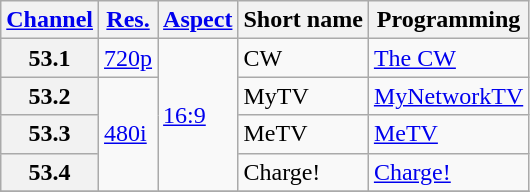<table class="wikitable">
<tr>
<th><a href='#'>Channel</a></th>
<th><a href='#'>Res.</a></th>
<th><a href='#'>Aspect</a></th>
<th>Short name</th>
<th>Programming</th>
</tr>
<tr>
<th scope = "row">53.1</th>
<td><a href='#'>720p</a></td>
<td rowspan=4><a href='#'>16:9</a></td>
<td>CW</td>
<td><a href='#'>The CW</a></td>
</tr>
<tr>
<th scope = "row">53.2</th>
<td rowspan=3><a href='#'>480i</a></td>
<td>MyTV</td>
<td><a href='#'>MyNetworkTV</a></td>
</tr>
<tr>
<th scope = "row">53.3</th>
<td>MeTV</td>
<td><a href='#'>MeTV</a></td>
</tr>
<tr>
<th scope = "row">53.4</th>
<td>Charge!</td>
<td><a href='#'>Charge!</a></td>
</tr>
<tr>
</tr>
</table>
